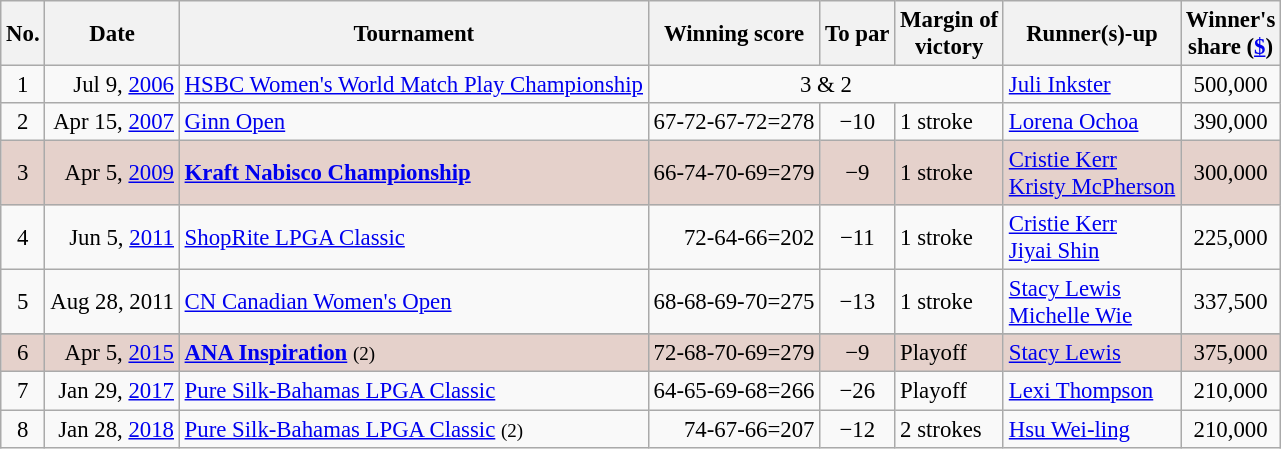<table class="wikitable" style="font-size:95%;">
<tr>
<th>No.</th>
<th>Date</th>
<th>Tournament</th>
<th>Winning score</th>
<th>To par</th>
<th>Margin of<br>victory</th>
<th>Runner(s)-up</th>
<th>Winner's<br>share (<a href='#'>$</a>)</th>
</tr>
<tr>
<td align=center>1</td>
<td align=right>Jul 9, <a href='#'>2006</a></td>
<td><a href='#'>HSBC Women's World Match Play Championship</a></td>
<td colspan=3 align=center>3 & 2</td>
<td> <a href='#'>Juli Inkster</a></td>
<td align=center>500,000</td>
</tr>
<tr>
<td align=center>2</td>
<td align=right>Apr 15, <a href='#'>2007</a></td>
<td><a href='#'>Ginn Open</a></td>
<td align=right>67-72-67-72=278</td>
<td align=center>−10</td>
<td>1 stroke</td>
<td> <a href='#'>Lorena Ochoa</a></td>
<td align=center>390,000</td>
</tr>
<tr style="background:#e5d1cb;">
<td align=center>3</td>
<td align=right>Apr 5, <a href='#'>2009</a></td>
<td><strong><a href='#'>Kraft Nabisco Championship</a></strong></td>
<td align=right>66-74-70-69=279</td>
<td align=center>−9</td>
<td>1 stroke</td>
<td> <a href='#'>Cristie Kerr</a><br> <a href='#'>Kristy McPherson</a></td>
<td align=center>300,000</td>
</tr>
<tr>
<td align=center>4</td>
<td align=right>Jun 5, <a href='#'>2011</a></td>
<td><a href='#'>ShopRite LPGA Classic</a></td>
<td align=right>72-64-66=202</td>
<td align=center>−11</td>
<td>1 stroke</td>
<td> <a href='#'>Cristie Kerr</a><br> <a href='#'>Jiyai Shin</a></td>
<td align=center>225,000</td>
</tr>
<tr>
<td align=center>5</td>
<td align=right>Aug 28, 2011</td>
<td><a href='#'>CN Canadian Women's Open</a></td>
<td align=right>68-68-69-70=275</td>
<td align=center>−13</td>
<td>1 stroke</td>
<td> <a href='#'>Stacy Lewis</a><br> <a href='#'>Michelle Wie</a></td>
<td align=center>337,500</td>
</tr>
<tr>
</tr>
<tr style="background:#e5d1cb;">
<td align=center>6</td>
<td align=right>Apr 5, <a href='#'>2015</a></td>
<td><strong><a href='#'>ANA Inspiration</a></strong> <small>(2)</small></td>
<td align=right>72-68-70-69=279</td>
<td align=center>−9</td>
<td>Playoff</td>
<td> <a href='#'>Stacy Lewis</a></td>
<td align=center>375,000</td>
</tr>
<tr>
<td align=center>7</td>
<td align=right>Jan 29, <a href='#'>2017</a></td>
<td><a href='#'>Pure Silk-Bahamas LPGA Classic</a></td>
<td align=right>64-65-69-68=266</td>
<td align=center>−26</td>
<td>Playoff</td>
<td> <a href='#'>Lexi Thompson</a></td>
<td align=center>210,000</td>
</tr>
<tr>
<td align=center>8</td>
<td align=right>Jan 28, <a href='#'>2018</a></td>
<td><a href='#'>Pure Silk-Bahamas LPGA Classic</a> <small>(2)</small></td>
<td align=right>74-67-66=207</td>
<td align=center>−12</td>
<td>2 strokes</td>
<td> <a href='#'>Hsu Wei-ling</a></td>
<td align=center>210,000</td>
</tr>
</table>
